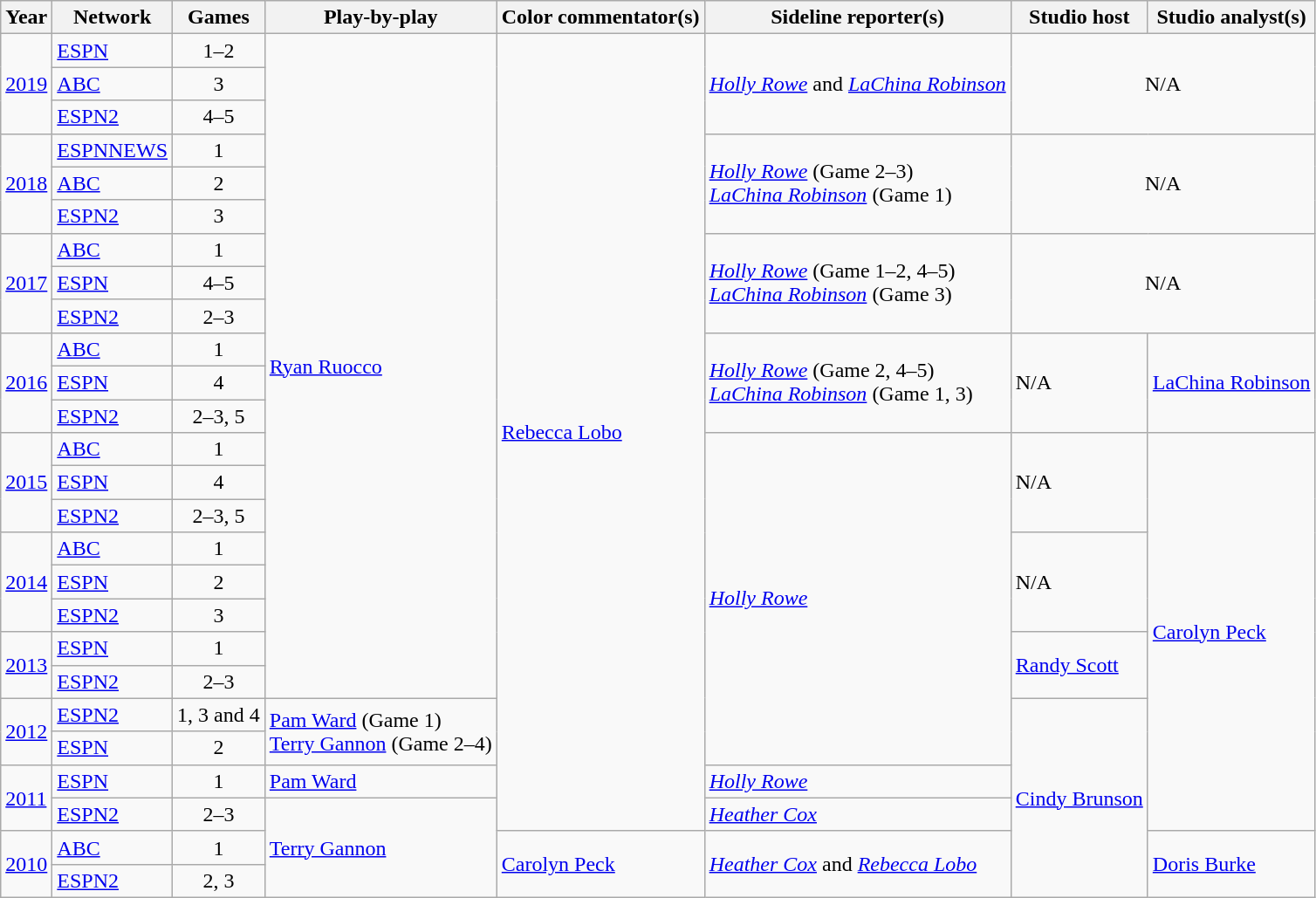<table class=wikitable>
<tr>
<th>Year</th>
<th>Network</th>
<th>Games</th>
<th>Play-by-play</th>
<th>Color commentator(s)</th>
<th>Sideline reporter(s)</th>
<th>Studio host</th>
<th>Studio analyst(s)</th>
</tr>
<tr>
<td rowspan="3"><a href='#'>2019</a></td>
<td><a href='#'>ESPN</a></td>
<td align="center">1–2</td>
<td rowspan="20"><a href='#'>Ryan Ruocco</a></td>
<td rowspan="24"><a href='#'>Rebecca Lobo</a></td>
<td rowspan="3"><em><a href='#'>Holly Rowe</a></em> and <em><a href='#'>LaChina Robinson</a></em></td>
<td rowspan="3" ! align="center" colspan="2">N/A</td>
</tr>
<tr>
<td><a href='#'>ABC</a></td>
<td align="center">3</td>
</tr>
<tr>
<td><a href='#'>ESPN2</a></td>
<td align="center">4–5</td>
</tr>
<tr>
<td rowspan="3"><a href='#'>2018</a></td>
<td><a href='#'>ESPNNEWS</a></td>
<td align="center">1</td>
<td rowspan="3"><em><a href='#'>Holly Rowe</a></em> (Game 2–3)<br><em><a href='#'>LaChina Robinson</a></em> (Game 1)</td>
<td rowspan="3" ! align="center" colspan="2">N/A</td>
</tr>
<tr>
<td><a href='#'>ABC</a></td>
<td align="center">2</td>
</tr>
<tr>
<td><a href='#'>ESPN2</a></td>
<td align="center">3</td>
</tr>
<tr>
<td rowspan="3"><a href='#'>2017</a></td>
<td><a href='#'>ABC</a></td>
<td align="center">1</td>
<td rowspan="3"><em><a href='#'>Holly Rowe</a></em> (Game 1–2, 4–5)<br><em><a href='#'>LaChina Robinson</a></em> (Game 3)</td>
<td rowspan="3" ! align="center" colspan="2">N/A</td>
</tr>
<tr>
<td><a href='#'>ESPN</a></td>
<td align="center">4–5</td>
</tr>
<tr>
<td><a href='#'>ESPN2</a></td>
<td align="center">2–3</td>
</tr>
<tr>
<td rowspan="3"><a href='#'>2016</a></td>
<td><a href='#'>ABC</a></td>
<td align="center">1</td>
<td rowspan="3"><em><a href='#'>Holly Rowe</a></em> (Game 2, 4–5)<br><em><a href='#'>LaChina Robinson</a></em> (Game 1, 3)</td>
<td rowspan="3">N/A</td>
<td rowspan="3"><a href='#'>LaChina Robinson</a></td>
</tr>
<tr>
<td><a href='#'>ESPN</a></td>
<td align="center">4</td>
</tr>
<tr>
<td><a href='#'>ESPN2</a></td>
<td align="center">2–3, 5</td>
</tr>
<tr>
<td rowspan="3"><a href='#'>2015</a></td>
<td><a href='#'>ABC</a></td>
<td align="center">1</td>
<td rowspan="10"><em><a href='#'>Holly Rowe</a></em></td>
<td rowspan="3">N/A</td>
<td rowspan="12"><a href='#'>Carolyn Peck</a></td>
</tr>
<tr>
<td><a href='#'>ESPN</a></td>
<td align="center">4</td>
</tr>
<tr>
<td><a href='#'>ESPN2</a></td>
<td align="center">2–3, 5</td>
</tr>
<tr>
<td rowspan="3"><a href='#'>2014</a></td>
<td><a href='#'>ABC</a></td>
<td align="center">1</td>
<td rowspan="3">N/A</td>
</tr>
<tr>
<td><a href='#'>ESPN</a></td>
<td align="center">2</td>
</tr>
<tr>
<td><a href='#'>ESPN2</a></td>
<td align="center">3</td>
</tr>
<tr>
<td rowspan="2"><a href='#'>2013</a></td>
<td><a href='#'>ESPN</a></td>
<td align="center">1</td>
<td rowspan="2"><a href='#'>Randy Scott</a></td>
</tr>
<tr>
<td><a href='#'>ESPN2</a></td>
<td align="center">2–3</td>
</tr>
<tr>
<td rowspan="2"><a href='#'>2012</a></td>
<td><a href='#'>ESPN2</a></td>
<td align="center">1, 3 and 4</td>
<td rowspan="2"><a href='#'>Pam Ward</a> (Game 1)<br><a href='#'>Terry Gannon</a> (Game 2–4)</td>
<td rowspan="6"><a href='#'>Cindy Brunson</a></td>
</tr>
<tr>
<td><a href='#'>ESPN</a></td>
<td align="center">2</td>
</tr>
<tr>
<td rowspan="2"><a href='#'>2011</a></td>
<td><a href='#'>ESPN</a></td>
<td align="center">1</td>
<td><a href='#'>Pam Ward</a></td>
<td><em><a href='#'>Holly Rowe</a></em></td>
</tr>
<tr>
<td><a href='#'>ESPN2</a></td>
<td align="center">2–3</td>
<td rowspan=3><a href='#'>Terry Gannon</a></td>
<td><em><a href='#'>Heather Cox</a></em></td>
</tr>
<tr>
<td rowspan="2"><a href='#'>2010</a></td>
<td><a href='#'>ABC</a></td>
<td align="center">1</td>
<td rowspan="2"><a href='#'>Carolyn Peck</a></td>
<td rowspan="2"><em><a href='#'>Heather Cox</a></em> and <em><a href='#'>Rebecca Lobo</a></em></td>
<td rowspan="2"><a href='#'>Doris Burke</a></td>
</tr>
<tr>
<td><a href='#'>ESPN2</a></td>
<td align="center">2, 3</td>
</tr>
</table>
